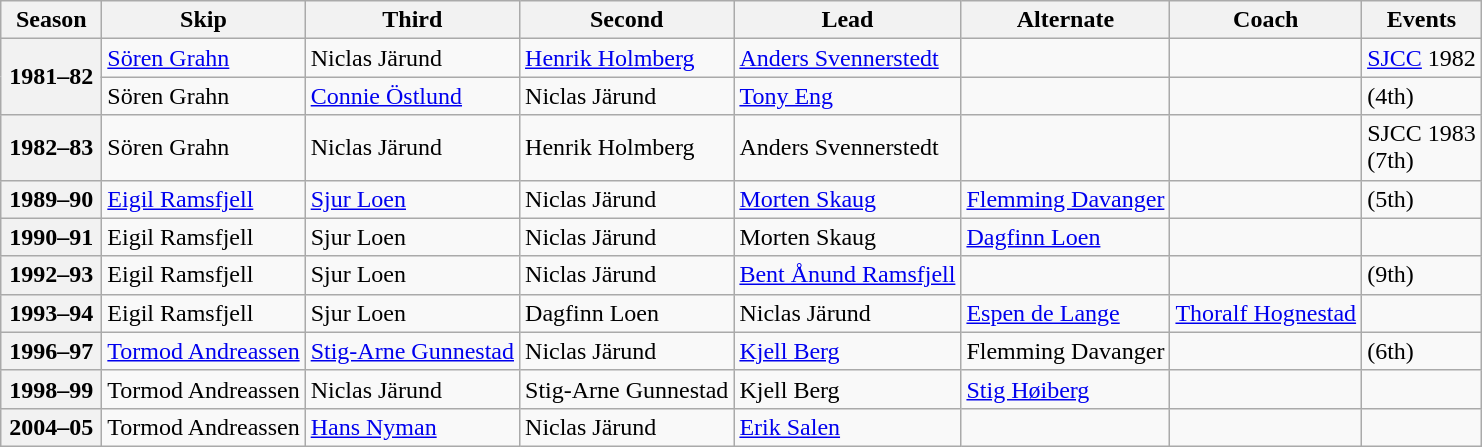<table class="wikitable">
<tr>
<th scope="col" width=60>Season</th>
<th scope="col">Skip</th>
<th scope="col">Third</th>
<th scope="col">Second</th>
<th scope="col">Lead</th>
<th scope="col">Alternate</th>
<th scope="col">Coach</th>
<th scope="col">Events</th>
</tr>
<tr>
<th scope="row" rowspan=2>1981–82</th>
<td><a href='#'>Sören Grahn</a></td>
<td>Niclas Järund</td>
<td><a href='#'>Henrik Holmberg</a></td>
<td><a href='#'>Anders Svennerstedt</a></td>
<td></td>
<td></td>
<td><a href='#'>SJCC</a> 1982 <br> </td>
</tr>
<tr>
<td>Sören Grahn</td>
<td><a href='#'>Connie Östlund</a></td>
<td>Niclas Järund</td>
<td><a href='#'>Tony Eng</a></td>
<td></td>
<td></td>
<td> (4th)</td>
</tr>
<tr>
<th scope="row">1982–83</th>
<td>Sören Grahn</td>
<td>Niclas Järund</td>
<td>Henrik Holmberg</td>
<td>Anders Svennerstedt</td>
<td></td>
<td></td>
<td>SJCC 1983 <br> (7th)</td>
</tr>
<tr>
<th scope="row">1989–90</th>
<td><a href='#'>Eigil Ramsfjell</a></td>
<td><a href='#'>Sjur Loen</a></td>
<td>Niclas Järund</td>
<td><a href='#'>Morten Skaug</a></td>
<td><a href='#'>Flemming Davanger</a></td>
<td></td>
<td> (5th)</td>
</tr>
<tr>
<th scope="row">1990–91</th>
<td>Eigil Ramsfjell</td>
<td>Sjur Loen</td>
<td>Niclas Järund</td>
<td>Morten Skaug</td>
<td><a href='#'>Dagfinn Loen</a></td>
<td></td>
<td> </td>
</tr>
<tr>
<th scope="row">1992–93</th>
<td>Eigil Ramsfjell</td>
<td>Sjur Loen</td>
<td>Niclas Järund</td>
<td><a href='#'>Bent Ånund Ramsfjell</a></td>
<td></td>
<td></td>
<td> (9th)</td>
</tr>
<tr>
<th scope="row">1993–94</th>
<td>Eigil Ramsfjell</td>
<td>Sjur Loen</td>
<td>Dagfinn Loen</td>
<td>Niclas Järund</td>
<td><a href='#'>Espen de Lange</a></td>
<td><a href='#'>Thoralf Hognestad</a></td>
<td> </td>
</tr>
<tr>
<th scope="row">1996–97</th>
<td><a href='#'>Tormod Andreassen</a></td>
<td><a href='#'>Stig-Arne Gunnestad</a></td>
<td>Niclas Järund</td>
<td><a href='#'>Kjell Berg</a></td>
<td>Flemming Davanger</td>
<td></td>
<td> (6th)</td>
</tr>
<tr>
<th scope="row">1998–99</th>
<td>Tormod Andreassen</td>
<td>Niclas Järund</td>
<td>Stig-Arne Gunnestad</td>
<td>Kjell Berg</td>
<td><a href='#'>Stig Høiberg</a></td>
<td></td>
<td> </td>
</tr>
<tr>
<th scope="row">2004–05</th>
<td>Tormod Andreassen</td>
<td><a href='#'>Hans Nyman</a></td>
<td>Niclas Järund</td>
<td><a href='#'>Erik Salen</a></td>
<td></td>
<td></td>
<td></td>
</tr>
</table>
